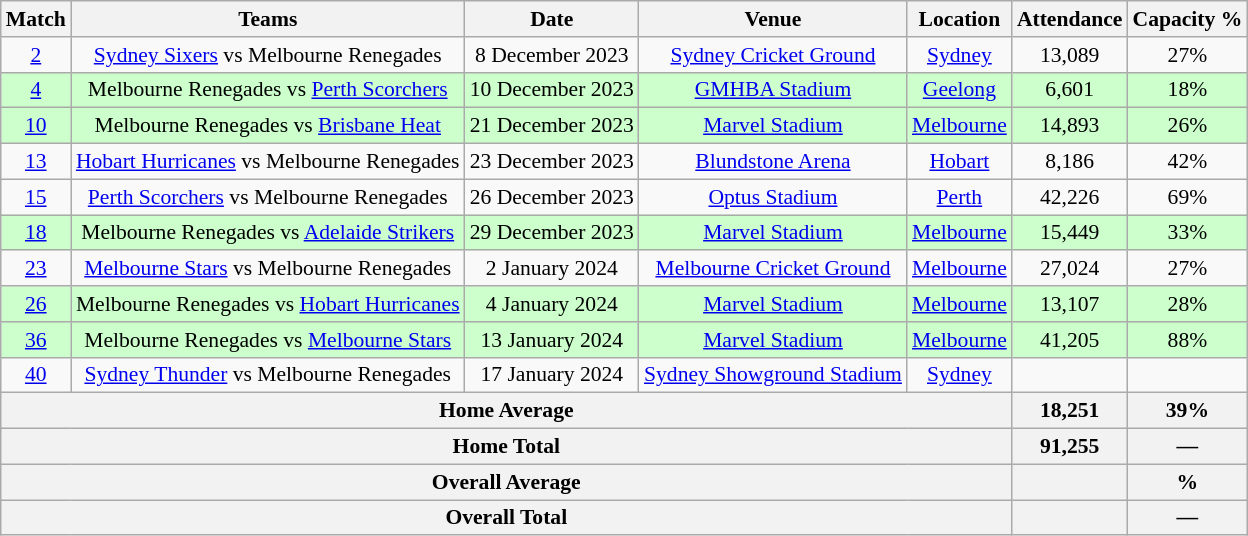<table class="wikitable sortable" style="text-align: center; font-size:90%;">
<tr>
<th>Match</th>
<th>Teams</th>
<th>Date</th>
<th>Venue</th>
<th>Location</th>
<th>Attendance</th>
<th>Capacity %</th>
</tr>
<tr>
<td><a href='#'>2</a></td>
<td><a href='#'>Sydney Sixers</a> vs Melbourne Renegades</td>
<td>8 December 2023</td>
<td><a href='#'>Sydney Cricket Ground</a></td>
<td><a href='#'>Sydney</a></td>
<td>13,089</td>
<td>27%</td>
</tr>
<tr style="background:#CCFFCC">
<td><a href='#'>4</a></td>
<td>Melbourne Renegades vs <a href='#'>Perth Scorchers</a></td>
<td>10 December 2023</td>
<td><a href='#'>GMHBA Stadium</a></td>
<td><a href='#'>Geelong</a></td>
<td>6,601</td>
<td>18%</td>
</tr>
<tr style="background:#CCFFCC">
<td><a href='#'>10</a></td>
<td>Melbourne Renegades vs <a href='#'>Brisbane Heat</a></td>
<td>21 December 2023</td>
<td><a href='#'>Marvel Stadium</a></td>
<td><a href='#'>Melbourne</a></td>
<td>14,893</td>
<td>26%</td>
</tr>
<tr>
<td><a href='#'>13</a></td>
<td><a href='#'>Hobart Hurricanes</a> vs Melbourne Renegades</td>
<td>23 December 2023</td>
<td><a href='#'>Blundstone Arena</a></td>
<td><a href='#'>Hobart</a></td>
<td>8,186</td>
<td>42%</td>
</tr>
<tr>
<td><a href='#'>15</a></td>
<td><a href='#'>Perth Scorchers</a> vs Melbourne Renegades</td>
<td>26 December 2023</td>
<td><a href='#'>Optus Stadium</a></td>
<td><a href='#'>Perth</a></td>
<td>42,226</td>
<td>69%</td>
</tr>
<tr style="background:#CCFFCC">
<td><a href='#'>18</a></td>
<td>Melbourne Renegades vs <a href='#'>Adelaide Strikers</a></td>
<td>29 December 2023</td>
<td><a href='#'>Marvel Stadium</a></td>
<td><a href='#'>Melbourne</a></td>
<td>15,449</td>
<td>33%</td>
</tr>
<tr>
<td><a href='#'>23</a></td>
<td><a href='#'>Melbourne Stars</a> vs Melbourne Renegades</td>
<td>2 January 2024</td>
<td><a href='#'>Melbourne Cricket Ground</a></td>
<td><a href='#'>Melbourne</a></td>
<td>27,024</td>
<td>27%</td>
</tr>
<tr style="background:#CCFFCC">
<td><a href='#'>26</a></td>
<td>Melbourne Renegades vs <a href='#'>Hobart Hurricanes</a></td>
<td>4 January 2024</td>
<td><a href='#'>Marvel Stadium</a></td>
<td><a href='#'>Melbourne</a></td>
<td>13,107</td>
<td>28%</td>
</tr>
<tr style="background:#CCFFCC">
<td><a href='#'>36</a></td>
<td>Melbourne Renegades vs <a href='#'>Melbourne Stars</a></td>
<td>13 January 2024</td>
<td><a href='#'>Marvel Stadium</a></td>
<td><a href='#'>Melbourne</a></td>
<td>41,205</td>
<td>88%</td>
</tr>
<tr>
<td><a href='#'>40</a></td>
<td><a href='#'>Sydney Thunder</a> vs Melbourne Renegades</td>
<td>17 January 2024</td>
<td><a href='#'>Sydney Showground Stadium</a></td>
<td><a href='#'>Sydney</a></td>
<td></td>
<td></td>
</tr>
<tr>
<th colspan="5">Home Average</th>
<th>18,251</th>
<th>39%</th>
</tr>
<tr>
<th colspan="5">Home Total</th>
<th>91,255</th>
<th>—</th>
</tr>
<tr>
<th colspan="5">Overall Average</th>
<th></th>
<th>%</th>
</tr>
<tr>
<th colspan="5">Overall Total</th>
<th></th>
<th>—</th>
</tr>
</table>
